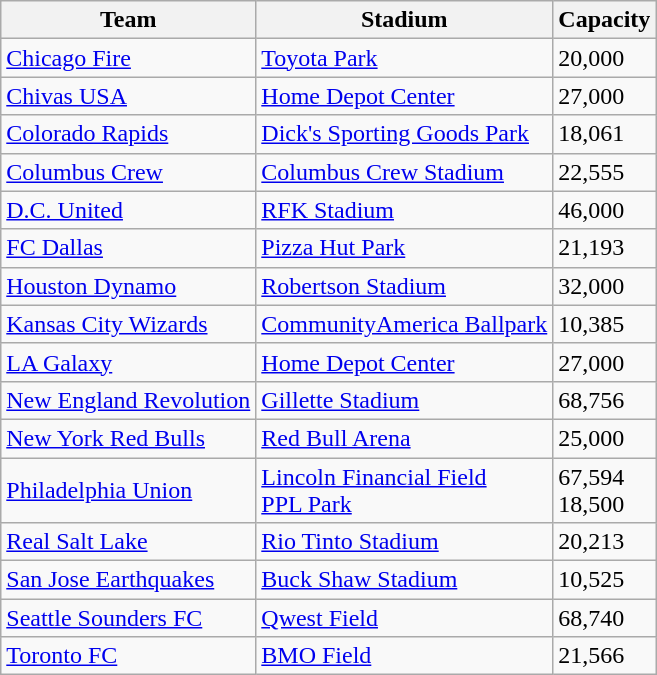<table class="wikitable sortable" style="text-align:left">
<tr>
<th>Team</th>
<th>Stadium</th>
<th>Capacity</th>
</tr>
<tr>
<td><a href='#'>Chicago Fire</a></td>
<td><a href='#'>Toyota Park</a></td>
<td>20,000</td>
</tr>
<tr>
<td><a href='#'>Chivas USA</a></td>
<td><a href='#'>Home Depot Center</a></td>
<td>27,000</td>
</tr>
<tr>
<td><a href='#'>Colorado Rapids</a></td>
<td><a href='#'>Dick's Sporting Goods Park</a></td>
<td>18,061</td>
</tr>
<tr>
<td><a href='#'>Columbus Crew</a></td>
<td><a href='#'>Columbus Crew Stadium</a></td>
<td>22,555</td>
</tr>
<tr>
<td><a href='#'>D.C. United</a></td>
<td><a href='#'>RFK Stadium</a></td>
<td>46,000</td>
</tr>
<tr>
<td><a href='#'>FC Dallas</a></td>
<td><a href='#'>Pizza Hut Park</a></td>
<td>21,193</td>
</tr>
<tr>
<td><a href='#'>Houston Dynamo</a></td>
<td><a href='#'>Robertson Stadium</a></td>
<td>32,000</td>
</tr>
<tr>
<td><a href='#'>Kansas City Wizards</a></td>
<td><a href='#'>CommunityAmerica Ballpark</a></td>
<td>10,385</td>
</tr>
<tr>
<td><a href='#'>LA Galaxy</a></td>
<td><a href='#'>Home Depot Center</a></td>
<td>27,000</td>
</tr>
<tr>
<td><a href='#'>New England Revolution</a></td>
<td><a href='#'>Gillette Stadium</a></td>
<td>68,756</td>
</tr>
<tr>
<td><a href='#'>New York Red Bulls</a></td>
<td><a href='#'>Red Bull Arena</a></td>
<td>25,000</td>
</tr>
<tr>
<td><a href='#'>Philadelphia Union</a></td>
<td><a href='#'>Lincoln Financial Field</a> <br> <a href='#'>PPL Park</a></td>
<td>67,594 <br> 18,500</td>
</tr>
<tr>
<td><a href='#'>Real Salt Lake</a></td>
<td><a href='#'>Rio Tinto Stadium</a></td>
<td>20,213</td>
</tr>
<tr>
<td><a href='#'>San Jose Earthquakes</a></td>
<td><a href='#'>Buck Shaw Stadium</a></td>
<td>10,525</td>
</tr>
<tr>
<td><a href='#'>Seattle Sounders FC</a></td>
<td><a href='#'>Qwest Field</a></td>
<td>68,740</td>
</tr>
<tr>
<td><a href='#'>Toronto FC</a></td>
<td><a href='#'>BMO Field</a></td>
<td>21,566</td>
</tr>
</table>
